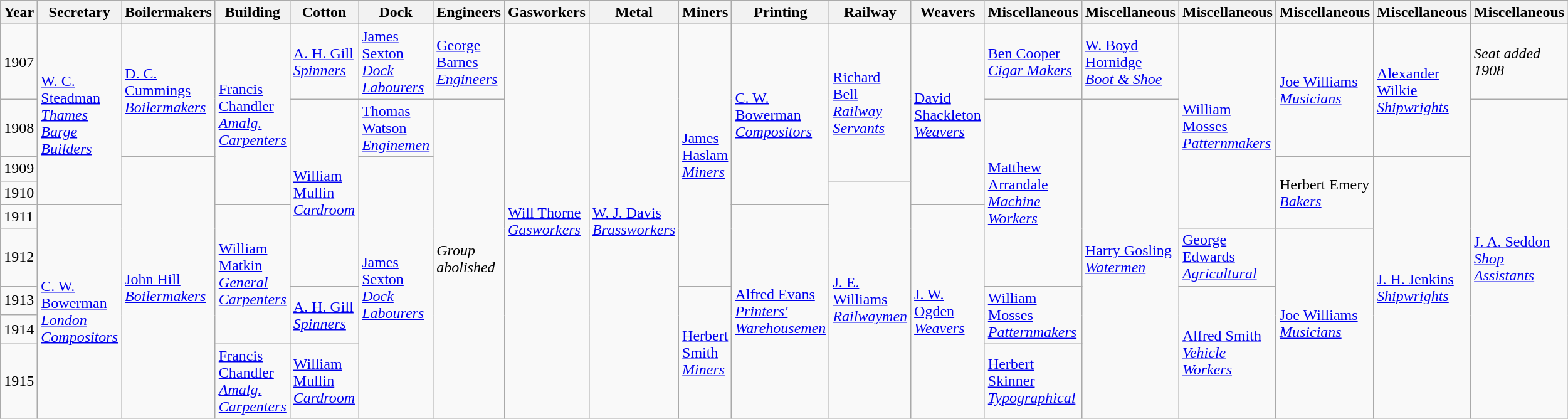<table class="wikitable">
<tr>
<th>Year</th>
<th>Secretary</th>
<th>Boilermakers</th>
<th>Building</th>
<th>Cotton</th>
<th>Dock</th>
<th>Engineers</th>
<th>Gasworkers</th>
<th>Metal</th>
<th>Miners</th>
<th>Printing</th>
<th>Railway</th>
<th>Weavers</th>
<th>Miscellaneous</th>
<th>Miscellaneous</th>
<th>Miscellaneous</th>
<th>Miscellaneous</th>
<th>Miscellaneous</th>
<th>Miscellaneous</th>
</tr>
<tr>
<td>1907</td>
<td rowspan=4><a href='#'>W. C. Steadman</a><br><em><a href='#'>Thames Barge Builders</a></em></td>
<td rowspan=2><a href='#'>D. C. Cummings</a><br><em><a href='#'>Boilermakers</a></em></td>
<td rowspan=4><a href='#'>Francis Chandler</a><br><em><a href='#'>Amalg. Carpenters</a></em></td>
<td><a href='#'>A. H. Gill</a><br><em><a href='#'>Spinners</a></em></td>
<td><a href='#'>James Sexton</a><br><em><a href='#'>Dock Labourers</a></em></td>
<td><a href='#'>George Barnes</a><br><em><a href='#'>Engineers</a></em></td>
<td rowspan=9><a href='#'>Will Thorne</a><br><em><a href='#'>Gasworkers</a></em></td>
<td rowspan=9><a href='#'>W. J. Davis</a><br><em><a href='#'>Brassworkers</a></em></td>
<td rowspan=6><a href='#'>James Haslam</a><br><em><a href='#'>Miners</a></em></td>
<td rowspan=4><a href='#'>C. W. Bowerman</a><br><em><a href='#'>Compositors</a></em></td>
<td rowspan=3><a href='#'>Richard Bell</a><br><em><a href='#'>Railway Servants</a></em></td>
<td rowspan=4><a href='#'>David Shackleton</a><br><em><a href='#'>Weavers</a></em></td>
<td><a href='#'>Ben Cooper</a><br><em><a href='#'>Cigar Makers</a></em></td>
<td><a href='#'>W. Boyd Hornidge</a><br><em><a href='#'>Boot & Shoe</a></em></td>
<td rowspan=5><a href='#'>William Mosses</a><br><em><a href='#'>Patternmakers</a></em></td>
<td rowspan=2><a href='#'>Joe Williams</a><br><em><a href='#'>Musicians</a></em></td>
<td rowspan=2><a href='#'>Alexander Wilkie</a><br><em><a href='#'>Shipwrights</a></em></td>
<td><em>Seat added 1908</em></td>
</tr>
<tr>
<td>1908</td>
<td rowspan=5><a href='#'>William Mullin</a><br><em><a href='#'>Cardroom</a></em></td>
<td><a href='#'>Thomas Watson</a><br><em><a href='#'>Enginemen</a></em></td>
<td rowspan=8><em>Group abolished</em></td>
<td rowspan=5><a href='#'>Matthew Arrandale</a><br><em><a href='#'>Machine Workers</a></em></td>
<td rowspan=8><a href='#'>Harry Gosling</a><br><em><a href='#'>Watermen</a></em></td>
<td rowspan=8><a href='#'>J. A. Seddon</a><br><em><a href='#'>Shop Assistants</a></em></td>
</tr>
<tr>
<td>1909</td>
<td rowspan=7><a href='#'>John Hill</a><br><em><a href='#'>Boilermakers</a></em></td>
<td rowspan=7><a href='#'>James Sexton</a><br><em><a href='#'>Dock Labourers</a></em></td>
<td rowspan=3>Herbert Emery<br><em><a href='#'>Bakers</a></em></td>
<td rowspan=7><a href='#'>J. H. Jenkins</a><br><em><a href='#'>Shipwrights</a></em></td>
</tr>
<tr>
<td>1910</td>
<td rowspan=6><a href='#'>J. E. Williams</a><br><em><a href='#'>Railwaymen</a></em></td>
</tr>
<tr>
<td>1911</td>
<td rowspan=5><a href='#'>C. W. Bowerman</a><br><em><a href='#'>London Compositors</a></em></td>
<td rowspan=4><a href='#'>William Matkin</a><br><em><a href='#'>General Carpenters</a></em></td>
<td rowspan=5><a href='#'>Alfred Evans</a><br><em><a href='#'>Printers' Warehousemen</a></em></td>
<td rowspan=5><a href='#'>J. W. Ogden</a><br><em><a href='#'>Weavers</a></em></td>
</tr>
<tr>
<td>1912</td>
<td><a href='#'>George Edwards</a><br><em><a href='#'>Agricultural</a></em></td>
<td rowspan=4><a href='#'>Joe Williams</a><br><em><a href='#'>Musicians</a></em></td>
</tr>
<tr>
<td>1913</td>
<td rowspan=2><a href='#'>A. H. Gill</a><br><em><a href='#'>Spinners</a></em></td>
<td rowspan=3><a href='#'>Herbert Smith</a><br><em><a href='#'>Miners</a></em></td>
<td rowspan=2><a href='#'>William Mosses</a><br><em><a href='#'>Patternmakers</a></em></td>
<td rowspan=3><a href='#'>Alfred Smith</a><br><em><a href='#'>Vehicle Workers</a></em></td>
</tr>
<tr>
<td>1914</td>
</tr>
<tr>
<td>1915</td>
<td><a href='#'>Francis Chandler</a><br><em><a href='#'>Amalg. Carpenters</a></em></td>
<td><a href='#'>William Mullin</a><br><em><a href='#'>Cardroom</a></em></td>
<td><a href='#'>Herbert Skinner</a><br><em><a href='#'>Typographical</a></em></td>
</tr>
</table>
